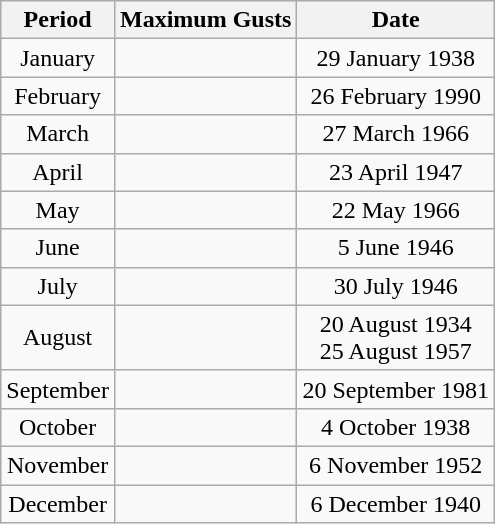<table class="wikitable plainrowheaders" style="text-align:center;">
<tr>
<th>Period</th>
<th>Maximum Gusts</th>
<th>Date</th>
</tr>
<tr>
<td>January</td>
<td></td>
<td>29 January 1938</td>
</tr>
<tr>
<td>February</td>
<td></td>
<td>26 February 1990</td>
</tr>
<tr>
<td>March</td>
<td></td>
<td>27 March 1966</td>
</tr>
<tr>
<td>April</td>
<td></td>
<td>23 April 1947</td>
</tr>
<tr>
<td>May</td>
<td></td>
<td>22 May 1966</td>
</tr>
<tr>
<td>June</td>
<td></td>
<td>5 June 1946</td>
</tr>
<tr>
<td>July</td>
<td></td>
<td>30 July 1946</td>
</tr>
<tr>
<td>August</td>
<td></td>
<td>20 August 1934 <br> 25 August 1957</td>
</tr>
<tr>
<td>September</td>
<td></td>
<td>20 September 1981</td>
</tr>
<tr>
<td>October</td>
<td></td>
<td>4 October 1938</td>
</tr>
<tr>
<td>November</td>
<td></td>
<td>6 November 1952</td>
</tr>
<tr>
<td>December</td>
<td></td>
<td>6 December 1940</td>
</tr>
</table>
